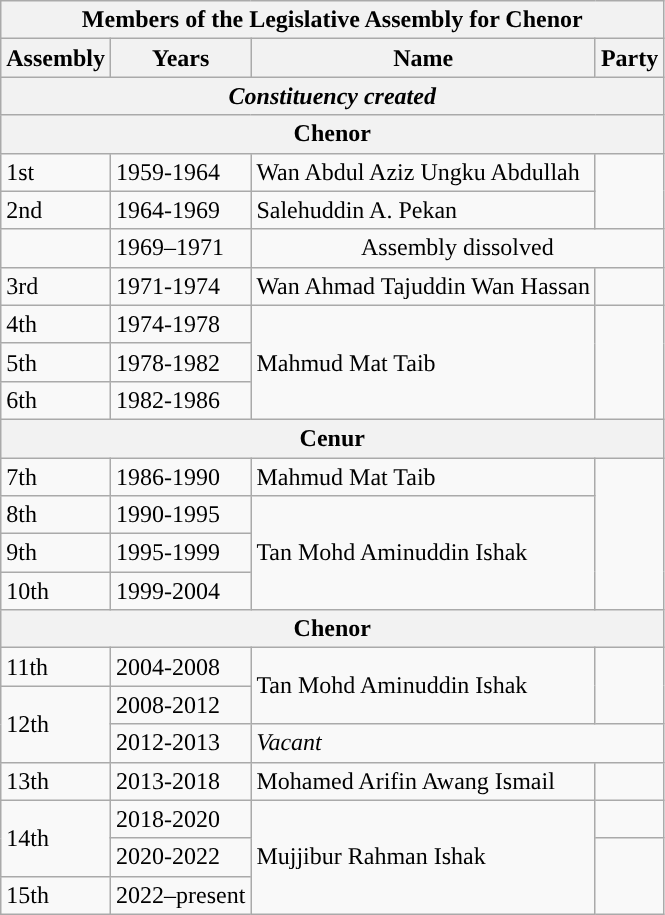<table class="wikitable">
<tr>
<th colspan="4">Members of the Legislative Assembly for Chenor</th>
</tr>
<tr>
<th>Assembly</th>
<th>Years</th>
<th>Name</th>
<th>Party</th>
</tr>
<tr>
<th colspan="4"><em>Constituency created</em></th>
</tr>
<tr>
<th colspan=4 align=center>Chenor</th>
</tr>
<tr>
<td>1st</td>
<td>1959-1964</td>
<td>Wan Abdul Aziz Ungku Abdullah</td>
<td rowspan="2"></td>
</tr>
<tr>
<td>2nd</td>
<td>1964-1969</td>
<td>Salehuddin A. Pekan</td>
</tr>
<tr>
<td></td>
<td>1969–1971</td>
<td colspan=2 align=center>Assembly dissolved</td>
</tr>
<tr>
<td>3rd</td>
<td>1971-1974</td>
<td>Wan Ahmad Tajuddin Wan Hassan</td>
<td></td>
</tr>
<tr>
<td>4th</td>
<td>1974-1978</td>
<td rowspan="3">Mahmud Mat Taib</td>
<td rowspan="3"></td>
</tr>
<tr>
<td>5th</td>
<td>1978-1982</td>
</tr>
<tr>
<td>6th</td>
<td>1982-1986</td>
</tr>
<tr>
<th colspan=4 align=center>Cenur</th>
</tr>
<tr>
<td>7th</td>
<td>1986-1990</td>
<td>Mahmud Mat Taib</td>
<td rowspan="4"></td>
</tr>
<tr>
<td>8th</td>
<td>1990-1995</td>
<td rowspan="3">Tan Mohd Aminuddin Ishak</td>
</tr>
<tr>
<td>9th</td>
<td>1995-1999</td>
</tr>
<tr>
<td>10th</td>
<td>1999-2004</td>
</tr>
<tr>
<th colspan=4 align=center>Chenor</th>
</tr>
<tr>
<td>11th</td>
<td>2004-2008</td>
<td rowspan="2">Tan Mohd Aminuddin Ishak</td>
<td rowspan="2"></td>
</tr>
<tr>
<td rowspan="2">12th</td>
<td>2008-2012</td>
</tr>
<tr>
<td>2012-2013</td>
<td colspan="2"><em>Vacant</em></td>
</tr>
<tr>
<td>13th</td>
<td>2013-2018</td>
<td>Mohamed Arifin Awang Ismail</td>
<td></td>
</tr>
<tr>
<td rowspan="2">14th</td>
<td>2018-2020</td>
<td rowspan="3">Mujjibur Rahman Ishak</td>
<td></td>
</tr>
<tr>
<td>2020-2022</td>
<td rowspan="2"></td>
</tr>
<tr>
<td>15th</td>
<td>2022–present</td>
</tr>
</table>
